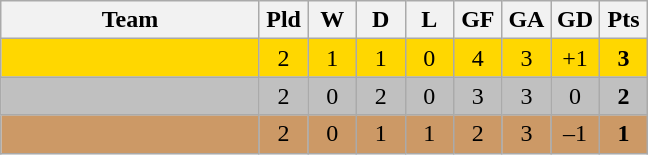<table class="wikitable" style="text-align: center;">
<tr>
<th width=165>Team</th>
<th width=25>Pld</th>
<th width=25>W</th>
<th width=25>D</th>
<th width=25>L</th>
<th width=25>GF</th>
<th width=25>GA</th>
<th width=25>GD</th>
<th width=25>Pts</th>
</tr>
<tr bgcolor=gold>
<td align="left"></td>
<td>2</td>
<td>1</td>
<td>1</td>
<td>0</td>
<td>4</td>
<td>3</td>
<td>+1</td>
<td><strong>3</strong></td>
</tr>
<tr bgcolor=silver>
<td align="left"></td>
<td>2</td>
<td>0</td>
<td>2</td>
<td>0</td>
<td>3</td>
<td>3</td>
<td>0</td>
<td><strong>2</strong></td>
</tr>
<tr bgcolor=#cc9966>
<td align="left"></td>
<td>2</td>
<td>0</td>
<td>1</td>
<td>1</td>
<td>2</td>
<td>3</td>
<td>–1</td>
<td><strong>1</strong></td>
</tr>
</table>
